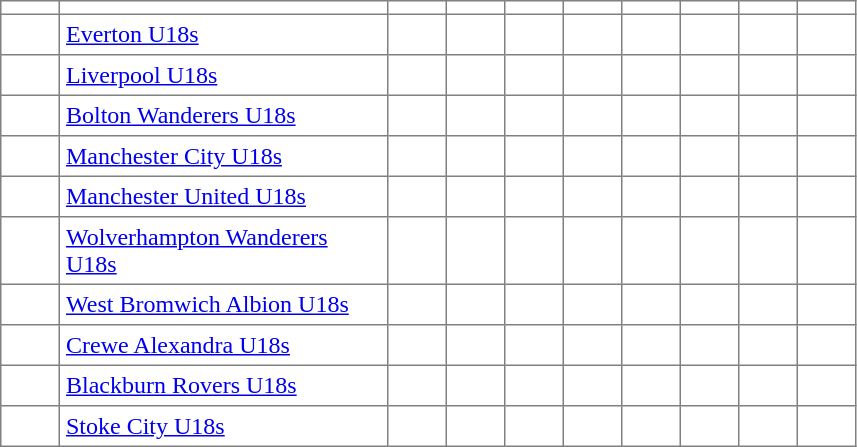<table class="toccolours" border="1" cellpadding="4" cellspacing="0" style="border-collapse: collapse; margin:0;">
<tr>
<th width=30></th>
<th width=210></th>
<th width=30></th>
<th width=30></th>
<th width=30></th>
<th width=30></th>
<th width=30></th>
<th width=30></th>
<th width=30></th>
<th width=30></th>
</tr>
<tr>
<td></td>
<td><a href='#'>Everton U18s</a></td>
<td></td>
<td></td>
<td></td>
<td></td>
<td></td>
<td></td>
<td></td>
<td></td>
</tr>
<tr>
<td></td>
<td><a href='#'>Liverpool U18s</a></td>
<td></td>
<td></td>
<td></td>
<td></td>
<td></td>
<td></td>
<td></td>
<td></td>
</tr>
<tr>
<td></td>
<td><a href='#'>Bolton Wanderers U18s</a></td>
<td></td>
<td></td>
<td></td>
<td></td>
<td></td>
<td></td>
<td></td>
<td></td>
</tr>
<tr>
<td></td>
<td><a href='#'>Manchester City U18s</a></td>
<td></td>
<td></td>
<td></td>
<td></td>
<td></td>
<td></td>
<td></td>
<td></td>
</tr>
<tr>
<td></td>
<td><a href='#'>Manchester United U18s</a></td>
<td></td>
<td></td>
<td></td>
<td></td>
<td></td>
<td></td>
<td></td>
<td></td>
</tr>
<tr>
<td></td>
<td><a href='#'>Wolverhampton Wanderers U18s</a></td>
<td></td>
<td></td>
<td></td>
<td></td>
<td></td>
<td></td>
<td></td>
<td></td>
</tr>
<tr>
<td></td>
<td><a href='#'>West Bromwich Albion U18s</a></td>
<td></td>
<td></td>
<td></td>
<td></td>
<td></td>
<td></td>
<td></td>
<td></td>
</tr>
<tr>
<td></td>
<td><a href='#'>Crewe Alexandra U18s</a></td>
<td></td>
<td></td>
<td></td>
<td></td>
<td></td>
<td></td>
<td></td>
<td></td>
</tr>
<tr>
<td></td>
<td><a href='#'>Blackburn Rovers U18s</a></td>
<td></td>
<td></td>
<td></td>
<td></td>
<td></td>
<td></td>
<td></td>
<td></td>
</tr>
<tr>
<td></td>
<td><a href='#'>Stoke City U18s</a></td>
<td></td>
<td></td>
<td></td>
<td></td>
<td></td>
<td></td>
<td></td>
<td></td>
</tr>
</table>
